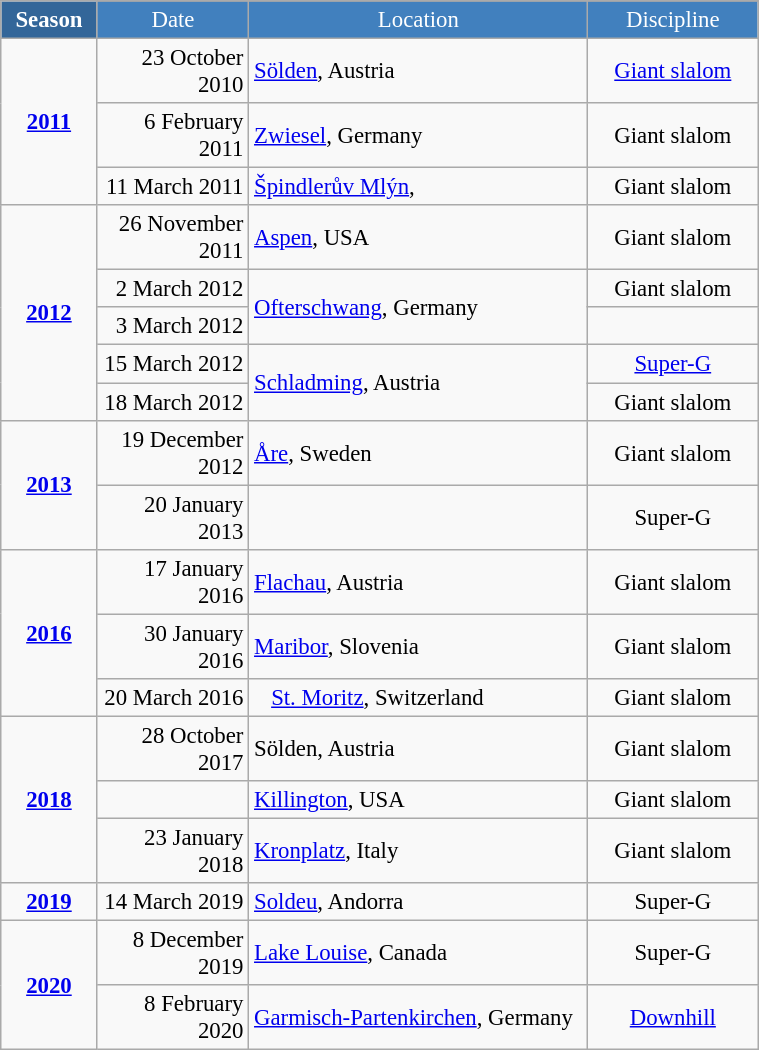<table class="wikitable" style="font-size:95%; text-align:center; border:grey solid 1px; border-collapse:collapse;" width="40%">
<tr style="background-color:#369; color:white;">
<td rowspan="2" colspan="1" width="5%"><strong>Season</strong></td>
</tr>
<tr style="background-color:#4180be; color:white;">
<td width="12%">Date</td>
<td width="30%">Location</td>
<td width="15%">Discipline</td>
</tr>
<tr>
<td rowspan=3><strong><a href='#'>2011</a></strong></td>
<td align=right>23 October 2010</td>
<td align=left> <a href='#'>Sölden</a>, Austria</td>
<td><a href='#'>Giant slalom</a></td>
</tr>
<tr>
<td align=right>6 February 2011</td>
<td align=left> <a href='#'>Zwiesel</a>, Germany</td>
<td>Giant slalom</td>
</tr>
<tr>
<td align=right>11 March 2011</td>
<td align=left> <a href='#'>Špindlerův Mlýn</a>, </td>
<td>Giant slalom</td>
</tr>
<tr>
<td rowspan=5><strong><a href='#'>2012</a></strong></td>
<td align=right>26 November 2011</td>
<td align=left> <a href='#'>Aspen</a>, USA</td>
<td>Giant slalom</td>
</tr>
<tr>
<td align=right>2 March 2012</td>
<td rowspan=2 align=left> <a href='#'>Ofterschwang</a>, Germany</td>
<td>Giant slalom</td>
</tr>
<tr>
<td align=right>3 March 2012</td>
<td></td>
</tr>
<tr>
<td align=right>15 March 2012</td>
<td rowspan=2 align=left> <a href='#'>Schladming</a>, Austria</td>
<td><a href='#'>Super-G</a></td>
</tr>
<tr>
<td align=right>18 March 2012</td>
<td>Giant slalom</td>
</tr>
<tr>
<td rowspan=2><strong><a href='#'>2013</a></strong></td>
<td align=right>19 December 2012</td>
<td align=left> <a href='#'>Åre</a>, Sweden</td>
<td>Giant slalom</td>
</tr>
<tr>
<td align=right>20 January 2013</td>
<td align=left></td>
<td>Super-G</td>
</tr>
<tr>
<td rowspan=3><strong><a href='#'>2016</a></strong></td>
<td align=right>17 January 2016</td>
<td align=left> <a href='#'>Flachau</a>, Austria</td>
<td>Giant slalom</td>
</tr>
<tr>
<td align=right>30 January 2016</td>
<td align=left> <a href='#'>Maribor</a>, Slovenia</td>
<td>Giant slalom</td>
</tr>
<tr>
<td align=right>20 March 2016</td>
<td align=left>   <a href='#'>St. Moritz</a>, Switzerland</td>
<td>Giant slalom</td>
</tr>
<tr>
<td rowspan=3><strong><a href='#'>2018</a></strong></td>
<td align=right>28 October 2017</td>
<td align=left> Sölden, Austria</td>
<td>Giant slalom</td>
</tr>
<tr>
<td align=right></td>
<td align=left> <a href='#'>Killington</a>, USA</td>
<td>Giant slalom</td>
</tr>
<tr>
<td align=right>23 January 2018</td>
<td align=left> <a href='#'>Kronplatz</a>, Italy</td>
<td>Giant slalom</td>
</tr>
<tr>
<td><strong><a href='#'>2019</a></strong></td>
<td align=right>14 March 2019</td>
<td align=left> <a href='#'>Soldeu</a>, Andorra</td>
<td>Super-G</td>
</tr>
<tr>
<td rowspan=2><strong><a href='#'>2020</a></strong></td>
<td align=right>8 December 2019</td>
<td align=left> <a href='#'>Lake Louise</a>, Canada</td>
<td>Super-G</td>
</tr>
<tr>
<td align=right>8 February 2020</td>
<td align=left> <a href='#'>Garmisch-Partenkirchen</a>, Germany</td>
<td><a href='#'>Downhill</a></td>
</tr>
</table>
